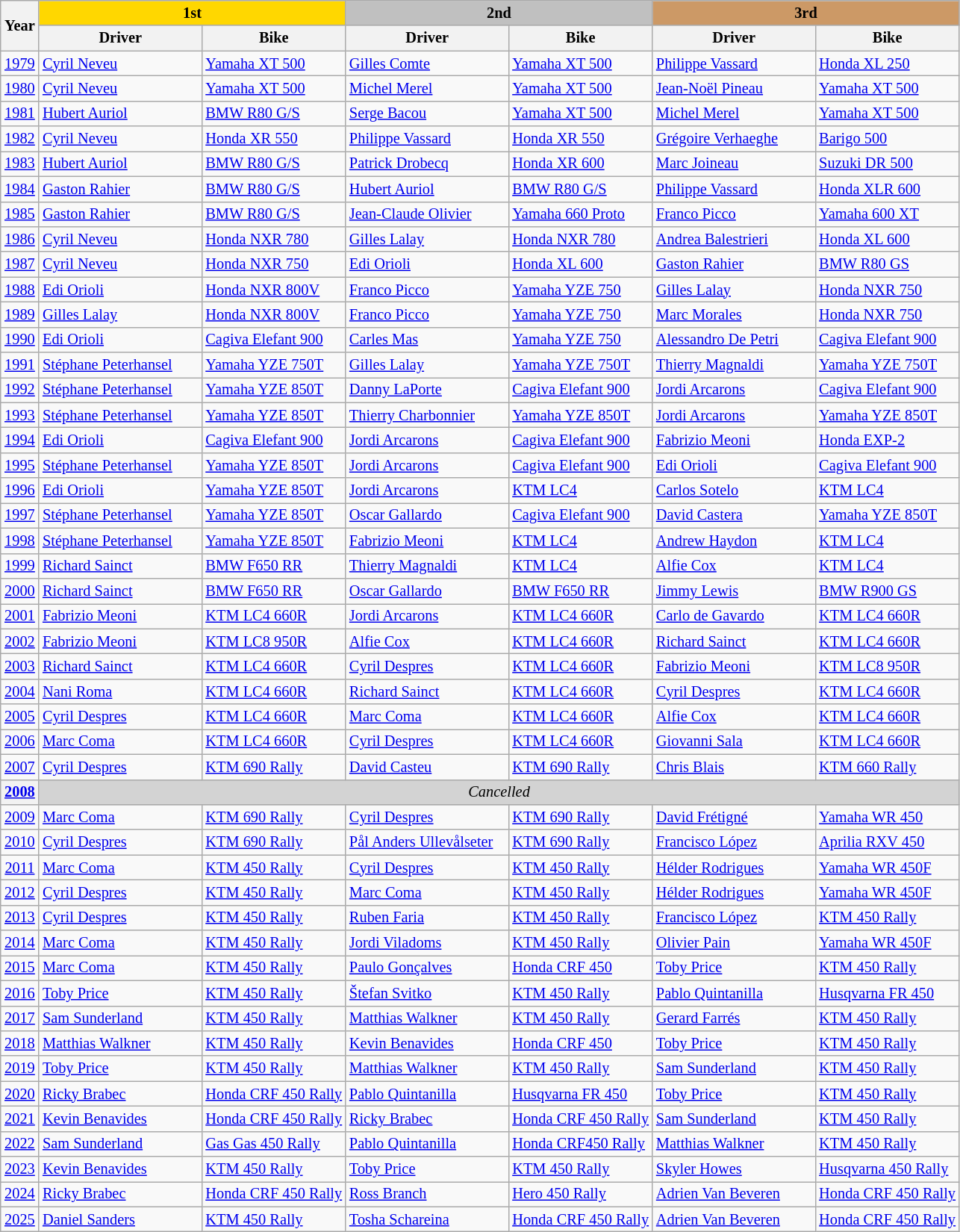<table class="wikitable" style="font-size:85%; text-align:left;">
<tr>
<th rowspan=2 width=4%>Year</th>
<th colspan=2 style="width:32%; background:gold">1st</th>
<th colspan=2 style="width:32%; background:silver">2nd</th>
<th colspan=2 style="width:32%; background:#cc9966">3rd</th>
</tr>
<tr>
<th width=17%>Driver</th>
<th width=15%>Bike</th>
<th width=17%>Driver</th>
<th width=15%>Bike</th>
<th width=17%>Driver</th>
<th width=15%>Bike</th>
</tr>
<tr>
<td align=center><a href='#'>1979</a></td>
<td> <a href='#'>Cyril Neveu</a></td>
<td><a href='#'>Yamaha XT 500</a></td>
<td> <a href='#'>Gilles Comte</a></td>
<td><a href='#'>Yamaha XT 500</a></td>
<td> <a href='#'>Philippe Vassard</a></td>
<td><a href='#'>Honda XL 250</a></td>
</tr>
<tr>
<td align=center><a href='#'>1980</a></td>
<td> <a href='#'>Cyril Neveu</a></td>
<td><a href='#'>Yamaha XT 500</a></td>
<td> <a href='#'>Michel Merel</a></td>
<td><a href='#'>Yamaha XT 500</a></td>
<td> <a href='#'>Jean-Noël Pineau</a></td>
<td><a href='#'>Yamaha XT 500</a></td>
</tr>
<tr>
<td align=center><a href='#'>1981</a></td>
<td> <a href='#'>Hubert Auriol</a></td>
<td><a href='#'>BMW R80 G/S</a></td>
<td> <a href='#'>Serge Bacou</a></td>
<td><a href='#'>Yamaha XT 500</a></td>
<td> <a href='#'>Michel Merel</a></td>
<td><a href='#'>Yamaha XT 500</a></td>
</tr>
<tr>
<td align=center><a href='#'>1982</a></td>
<td> <a href='#'>Cyril Neveu</a></td>
<td><a href='#'>Honda XR 550</a></td>
<td> <a href='#'>Philippe Vassard</a></td>
<td><a href='#'>Honda XR 550</a></td>
<td> <a href='#'>Grégoire Verhaeghe</a></td>
<td><a href='#'>Barigo 500</a></td>
</tr>
<tr>
<td align=center><a href='#'>1983</a></td>
<td> <a href='#'>Hubert Auriol</a></td>
<td><a href='#'>BMW R80 G/S</a></td>
<td> <a href='#'>Patrick Drobecq</a></td>
<td><a href='#'>Honda XR 600</a></td>
<td> <a href='#'>Marc Joineau</a></td>
<td><a href='#'>Suzuki DR 500</a></td>
</tr>
<tr>
<td align=center><a href='#'>1984</a></td>
<td> <a href='#'>Gaston Rahier</a></td>
<td><a href='#'>BMW R80 G/S</a></td>
<td> <a href='#'>Hubert Auriol</a></td>
<td><a href='#'>BMW R80 G/S</a></td>
<td> <a href='#'>Philippe Vassard</a></td>
<td><a href='#'>Honda XLR 600</a></td>
</tr>
<tr>
<td align=center><a href='#'>1985</a></td>
<td> <a href='#'>Gaston Rahier</a></td>
<td><a href='#'>BMW R80 G/S</a></td>
<td> <a href='#'>Jean-Claude Olivier</a></td>
<td><a href='#'>Yamaha 660 Proto</a></td>
<td> <a href='#'>Franco Picco</a></td>
<td><a href='#'>Yamaha 600 XT</a></td>
</tr>
<tr>
<td align=center><a href='#'>1986</a></td>
<td> <a href='#'>Cyril Neveu</a></td>
<td><a href='#'>Honda NXR 780</a></td>
<td> <a href='#'>Gilles Lalay</a></td>
<td><a href='#'>Honda NXR 780</a></td>
<td> <a href='#'>Andrea Balestrieri</a></td>
<td><a href='#'>Honda XL 600</a></td>
</tr>
<tr>
<td align=center><a href='#'>1987</a></td>
<td> <a href='#'>Cyril Neveu</a></td>
<td><a href='#'>Honda NXR 750</a></td>
<td> <a href='#'>Edi Orioli</a></td>
<td><a href='#'>Honda XL 600</a></td>
<td> <a href='#'>Gaston Rahier</a></td>
<td><a href='#'>BMW R80 GS</a></td>
</tr>
<tr>
<td align=center><a href='#'>1988</a></td>
<td> <a href='#'>Edi Orioli</a></td>
<td><a href='#'>Honda NXR 800V</a></td>
<td> <a href='#'>Franco Picco</a></td>
<td><a href='#'>Yamaha YZE 750</a></td>
<td> <a href='#'>Gilles Lalay</a></td>
<td><a href='#'>Honda NXR 750</a></td>
</tr>
<tr>
<td align=center><a href='#'>1989</a></td>
<td> <a href='#'>Gilles Lalay</a></td>
<td><a href='#'>Honda NXR 800V</a></td>
<td> <a href='#'>Franco Picco</a></td>
<td><a href='#'>Yamaha YZE 750</a></td>
<td> <a href='#'>Marc Morales</a></td>
<td><a href='#'>Honda NXR 750</a></td>
</tr>
<tr>
<td align=center><a href='#'>1990</a></td>
<td> <a href='#'>Edi Orioli</a></td>
<td><a href='#'>Cagiva Elefant 900</a></td>
<td> <a href='#'>Carles Mas</a></td>
<td><a href='#'>Yamaha YZE 750</a></td>
<td> <a href='#'>Alessandro De Petri</a></td>
<td><a href='#'>Cagiva Elefant 900</a></td>
</tr>
<tr>
<td align=center><a href='#'>1991</a></td>
<td> <a href='#'>Stéphane Peterhansel</a></td>
<td><a href='#'>Yamaha YZE 750T</a></td>
<td> <a href='#'>Gilles Lalay</a></td>
<td><a href='#'>Yamaha YZE 750T</a></td>
<td> <a href='#'>Thierry Magnaldi</a></td>
<td><a href='#'>Yamaha YZE 750T</a></td>
</tr>
<tr>
<td align=center><a href='#'>1992</a></td>
<td> <a href='#'>Stéphane Peterhansel</a></td>
<td><a href='#'>Yamaha YZE 850T</a></td>
<td> <a href='#'>Danny LaPorte</a></td>
<td><a href='#'>Cagiva Elefant 900</a></td>
<td> <a href='#'>Jordi Arcarons</a></td>
<td><a href='#'>Cagiva Elefant 900</a></td>
</tr>
<tr>
<td align=center><a href='#'>1993</a></td>
<td> <a href='#'>Stéphane Peterhansel</a></td>
<td><a href='#'>Yamaha YZE 850T</a></td>
<td> <a href='#'>Thierry Charbonnier</a></td>
<td><a href='#'>Yamaha YZE 850T</a></td>
<td> <a href='#'>Jordi Arcarons</a></td>
<td><a href='#'>Yamaha YZE 850T</a></td>
</tr>
<tr>
<td align=center><a href='#'>1994</a></td>
<td> <a href='#'>Edi Orioli</a></td>
<td><a href='#'>Cagiva Elefant 900</a></td>
<td> <a href='#'>Jordi Arcarons</a></td>
<td><a href='#'>Cagiva Elefant 900</a></td>
<td> <a href='#'>Fabrizio Meoni</a></td>
<td><a href='#'>Honda EXP-2</a></td>
</tr>
<tr>
<td align=center><a href='#'>1995</a></td>
<td> <a href='#'>Stéphane Peterhansel</a></td>
<td><a href='#'>Yamaha YZE 850T</a></td>
<td> <a href='#'>Jordi Arcarons</a></td>
<td><a href='#'>Cagiva Elefant 900</a></td>
<td> <a href='#'>Edi Orioli</a></td>
<td><a href='#'>Cagiva Elefant 900</a></td>
</tr>
<tr>
<td align=center><a href='#'>1996</a></td>
<td> <a href='#'>Edi Orioli</a></td>
<td><a href='#'>Yamaha YZE 850T</a></td>
<td> <a href='#'>Jordi Arcarons</a></td>
<td><a href='#'>KTM LC4</a></td>
<td> <a href='#'>Carlos Sotelo</a></td>
<td><a href='#'>KTM LC4</a></td>
</tr>
<tr>
<td align=center><a href='#'>1997</a></td>
<td> <a href='#'>Stéphane Peterhansel</a></td>
<td><a href='#'>Yamaha YZE 850T</a></td>
<td> <a href='#'>Oscar Gallardo</a></td>
<td><a href='#'>Cagiva Elefant 900</a></td>
<td> <a href='#'>David Castera</a></td>
<td><a href='#'>Yamaha YZE 850T</a></td>
</tr>
<tr>
<td align=center><a href='#'>1998</a></td>
<td> <a href='#'>Stéphane Peterhansel</a></td>
<td><a href='#'>Yamaha YZE 850T</a></td>
<td> <a href='#'>Fabrizio Meoni</a></td>
<td><a href='#'>KTM LC4</a></td>
<td> <a href='#'>Andrew Haydon</a></td>
<td><a href='#'>KTM LC4</a></td>
</tr>
<tr>
<td align=center><a href='#'>1999</a></td>
<td> <a href='#'>Richard Sainct</a></td>
<td><a href='#'>BMW F650 RR</a></td>
<td> <a href='#'>Thierry Magnaldi</a></td>
<td><a href='#'>KTM LC4</a></td>
<td> <a href='#'>Alfie Cox</a></td>
<td><a href='#'>KTM LC4</a></td>
</tr>
<tr>
<td align=center><a href='#'>2000</a></td>
<td> <a href='#'>Richard Sainct</a></td>
<td><a href='#'>BMW F650 RR</a></td>
<td> <a href='#'>Oscar Gallardo</a></td>
<td><a href='#'>BMW F650 RR</a></td>
<td> <a href='#'>Jimmy Lewis</a></td>
<td><a href='#'>BMW R900 GS</a></td>
</tr>
<tr>
<td align=center><a href='#'>2001</a></td>
<td> <a href='#'>Fabrizio Meoni</a></td>
<td><a href='#'>KTM LC4 660R</a></td>
<td> <a href='#'>Jordi Arcarons</a></td>
<td><a href='#'>KTM LC4 660R</a></td>
<td> <a href='#'>Carlo de Gavardo</a></td>
<td><a href='#'>KTM LC4 660R</a></td>
</tr>
<tr>
<td align=center><a href='#'>2002</a></td>
<td> <a href='#'>Fabrizio Meoni</a></td>
<td><a href='#'>KTM LC8 950R</a></td>
<td> <a href='#'>Alfie Cox</a></td>
<td><a href='#'>KTM LC4 660R</a></td>
<td> <a href='#'>Richard Sainct</a></td>
<td><a href='#'>KTM LC4 660R</a></td>
</tr>
<tr>
<td align=center><a href='#'>2003</a></td>
<td> <a href='#'>Richard Sainct</a></td>
<td><a href='#'>KTM LC4 660R</a></td>
<td> <a href='#'>Cyril Despres</a></td>
<td><a href='#'>KTM LC4 660R</a></td>
<td> <a href='#'>Fabrizio Meoni</a></td>
<td><a href='#'>KTM LC8 950R</a></td>
</tr>
<tr>
<td align=center><a href='#'>2004</a></td>
<td> <a href='#'>Nani Roma</a></td>
<td><a href='#'>KTM LC4 660R</a></td>
<td> <a href='#'>Richard Sainct</a></td>
<td><a href='#'>KTM LC4 660R</a></td>
<td> <a href='#'>Cyril Despres</a></td>
<td><a href='#'>KTM LC4 660R</a></td>
</tr>
<tr>
<td align=center><a href='#'>2005</a></td>
<td> <a href='#'>Cyril Despres</a></td>
<td><a href='#'>KTM LC4 660R</a></td>
<td> <a href='#'>Marc Coma</a></td>
<td><a href='#'>KTM LC4 660R</a></td>
<td> <a href='#'>Alfie Cox</a></td>
<td><a href='#'>KTM LC4 660R</a></td>
</tr>
<tr>
<td align=center><a href='#'>2006</a></td>
<td> <a href='#'>Marc Coma</a></td>
<td><a href='#'>KTM LC4 660R</a></td>
<td> <a href='#'>Cyril Despres</a></td>
<td><a href='#'>KTM LC4 660R</a></td>
<td> <a href='#'>Giovanni Sala</a></td>
<td><a href='#'>KTM LC4 660R</a></td>
</tr>
<tr>
<td align=center><a href='#'>2007</a></td>
<td> <a href='#'>Cyril Despres</a></td>
<td><a href='#'>KTM 690 Rally</a></td>
<td> <a href='#'>David Casteu</a></td>
<td><a href='#'>KTM 690 Rally</a></td>
<td> <a href='#'>Chris Blais</a></td>
<td><a href='#'>KTM 660 Rally</a></td>
</tr>
<tr>
<th><a href='#'>2008</a></th>
<td bgcolor=lightgrey colspan="6" style="text-align:center;"><em>Cancelled</em></td>
</tr>
<tr>
<td align=center><a href='#'>2009</a></td>
<td> <a href='#'>Marc Coma</a></td>
<td><a href='#'>KTM 690 Rally</a></td>
<td> <a href='#'>Cyril Despres</a></td>
<td><a href='#'>KTM 690 Rally</a></td>
<td> <a href='#'>David Frétigné</a></td>
<td><a href='#'>Yamaha WR 450</a></td>
</tr>
<tr>
<td align=center><a href='#'>2010</a></td>
<td> <a href='#'>Cyril Despres</a></td>
<td><a href='#'>KTM 690 Rally</a></td>
<td> <a href='#'>Pål Anders Ullevålseter</a></td>
<td><a href='#'>KTM 690 Rally</a></td>
<td> <a href='#'>Francisco López</a></td>
<td><a href='#'>Aprilia RXV 450</a></td>
</tr>
<tr>
<td align=center><a href='#'>2011</a></td>
<td> <a href='#'>Marc Coma</a></td>
<td><a href='#'>KTM 450 Rally</a></td>
<td> <a href='#'>Cyril Despres</a></td>
<td><a href='#'>KTM 450 Rally</a></td>
<td> <a href='#'>Hélder Rodrigues</a></td>
<td><a href='#'>Yamaha WR 450F</a></td>
</tr>
<tr>
<td align=center><a href='#'>2012</a></td>
<td> <a href='#'>Cyril Despres</a></td>
<td><a href='#'>KTM 450 Rally</a></td>
<td> <a href='#'>Marc Coma</a></td>
<td><a href='#'>KTM 450 Rally</a></td>
<td> <a href='#'>Hélder Rodrigues</a></td>
<td><a href='#'>Yamaha WR 450F</a></td>
</tr>
<tr>
<td align=center><a href='#'>2013</a></td>
<td> <a href='#'>Cyril Despres</a></td>
<td><a href='#'>KTM 450 Rally</a></td>
<td> <a href='#'>Ruben Faria</a></td>
<td><a href='#'>KTM 450 Rally</a></td>
<td> <a href='#'>Francisco López</a></td>
<td><a href='#'>KTM 450 Rally</a></td>
</tr>
<tr>
<td align=center><a href='#'>2014</a></td>
<td> <a href='#'>Marc Coma</a></td>
<td><a href='#'>KTM 450 Rally</a></td>
<td> <a href='#'>Jordi Viladoms</a></td>
<td><a href='#'>KTM 450 Rally</a></td>
<td> <a href='#'>Olivier Pain</a></td>
<td><a href='#'>Yamaha WR 450F</a></td>
</tr>
<tr>
<td align=center><a href='#'>2015</a></td>
<td> <a href='#'>Marc Coma</a></td>
<td><a href='#'>KTM 450 Rally</a></td>
<td> <a href='#'>Paulo Gonçalves</a></td>
<td><a href='#'>Honda CRF 450</a></td>
<td> <a href='#'>Toby Price</a></td>
<td><a href='#'>KTM 450 Rally</a></td>
</tr>
<tr>
<td align=center><a href='#'>2016</a></td>
<td> <a href='#'>Toby Price</a></td>
<td><a href='#'>KTM 450 Rally</a></td>
<td> <a href='#'>Štefan Svitko</a></td>
<td><a href='#'>KTM 450 Rally</a></td>
<td> <a href='#'>Pablo Quintanilla</a></td>
<td><a href='#'>Husqvarna FR 450</a></td>
</tr>
<tr>
<td align=center><a href='#'>2017</a></td>
<td> <a href='#'>Sam Sunderland</a></td>
<td><a href='#'>KTM 450 Rally</a></td>
<td> <a href='#'>Matthias Walkner</a></td>
<td><a href='#'>KTM 450 Rally</a></td>
<td> <a href='#'>Gerard Farrés</a></td>
<td><a href='#'>KTM 450 Rally</a></td>
</tr>
<tr>
<td align=center><a href='#'>2018</a></td>
<td> <a href='#'>Matthias Walkner</a></td>
<td><a href='#'>KTM 450 Rally</a></td>
<td> <a href='#'>Kevin Benavides</a></td>
<td><a href='#'>Honda CRF 450</a></td>
<td> <a href='#'>Toby Price</a></td>
<td><a href='#'>KTM 450 Rally</a></td>
</tr>
<tr>
<td align=center><a href='#'>2019</a></td>
<td> <a href='#'>Toby Price</a></td>
<td><a href='#'>KTM 450 Rally</a></td>
<td> <a href='#'>Matthias Walkner</a></td>
<td><a href='#'>KTM 450 Rally</a></td>
<td> <a href='#'>Sam Sunderland</a></td>
<td><a href='#'>KTM 450 Rally</a></td>
</tr>
<tr>
<td align=center><a href='#'>2020</a></td>
<td> <a href='#'>Ricky Brabec</a></td>
<td><a href='#'>Honda CRF 450 Rally</a></td>
<td> <a href='#'>Pablo Quintanilla</a></td>
<td><a href='#'>Husqvarna FR 450</a></td>
<td> <a href='#'>Toby Price</a></td>
<td><a href='#'>KTM 450 Rally</a></td>
</tr>
<tr>
<td align=center><a href='#'>2021</a></td>
<td> <a href='#'>Kevin Benavides</a></td>
<td><a href='#'>Honda CRF 450 Rally</a></td>
<td> <a href='#'>Ricky Brabec</a></td>
<td><a href='#'>Honda CRF 450 Rally</a></td>
<td> <a href='#'>Sam Sunderland</a></td>
<td><a href='#'>KTM 450 Rally</a></td>
</tr>
<tr>
<td align=center><a href='#'>2022</a></td>
<td> <a href='#'>Sam Sunderland</a></td>
<td><a href='#'>Gas Gas 450 Rally</a></td>
<td> <a href='#'>Pablo Quintanilla</a></td>
<td><a href='#'>Honda CRF450 Rally</a></td>
<td> <a href='#'>Matthias Walkner</a></td>
<td><a href='#'>KTM 450 Rally</a></td>
</tr>
<tr>
<td align=center><a href='#'>2023</a></td>
<td> <a href='#'>Kevin Benavides</a></td>
<td><a href='#'>KTM 450 Rally</a></td>
<td> <a href='#'>Toby Price</a></td>
<td><a href='#'>KTM 450 Rally</a></td>
<td> <a href='#'>Skyler Howes</a></td>
<td><a href='#'>Husqvarna 450 Rally</a></td>
</tr>
<tr>
<td align=center><a href='#'>2024</a></td>
<td> <a href='#'>Ricky Brabec</a></td>
<td><a href='#'>Honda CRF 450 Rally</a></td>
<td> <a href='#'>Ross Branch</a></td>
<td><a href='#'>Hero 450 Rally</a></td>
<td> <a href='#'>Adrien Van Beveren</a></td>
<td><a href='#'>Honda CRF 450 Rally</a></td>
</tr>
<tr>
<td align=center><a href='#'>2025</a></td>
<td> <a href='#'>Daniel Sanders</a></td>
<td><a href='#'>KTM 450 Rally</a></td>
<td> <a href='#'>Tosha Schareina</a></td>
<td><a href='#'>Honda CRF 450 Rally</a></td>
<td> <a href='#'>Adrien Van Beveren</a></td>
<td><a href='#'>Honda CRF 450 Rally</a></td>
</tr>
</table>
